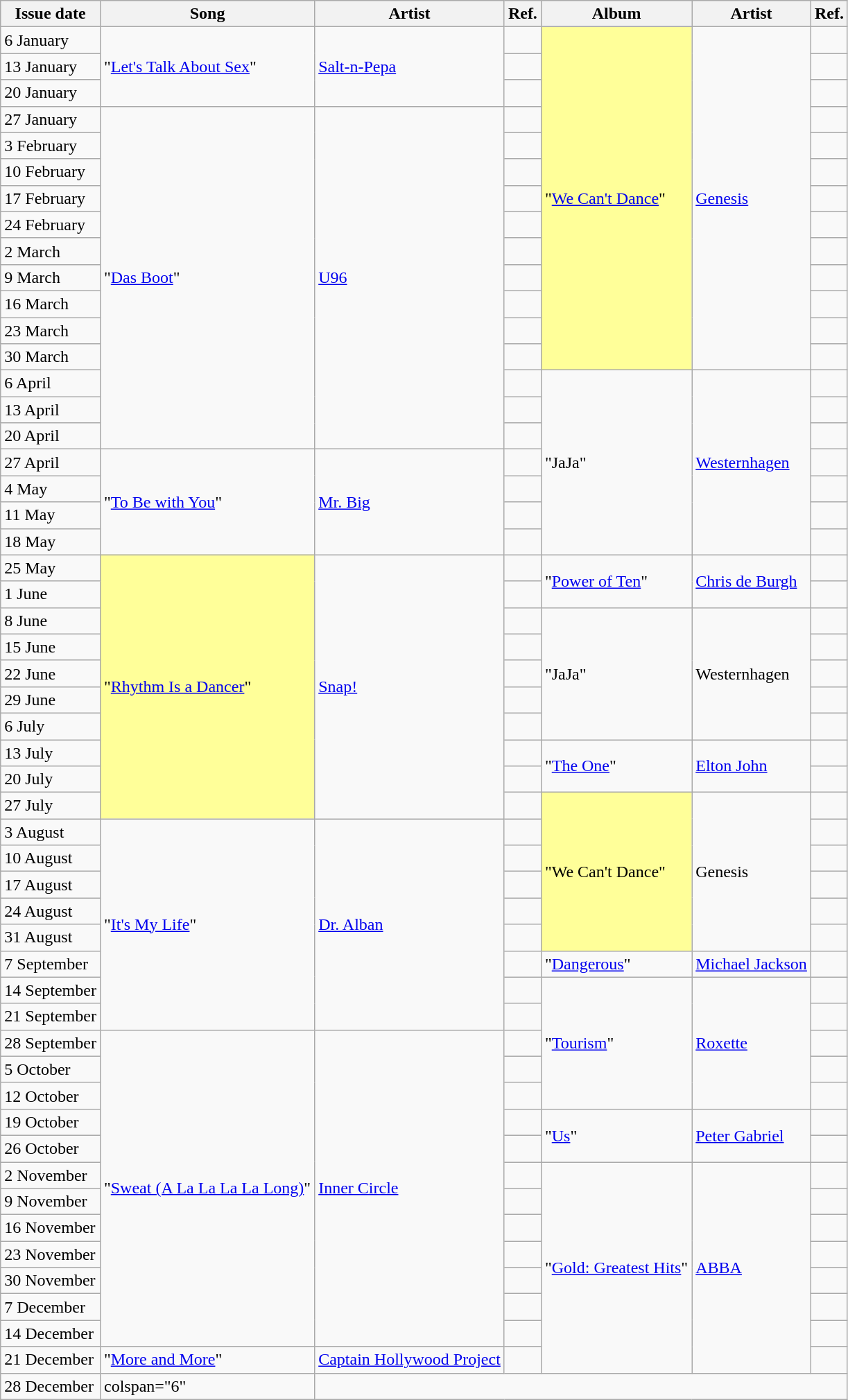<table class="sortable wikitable">
<tr>
<th>Issue date</th>
<th>Song</th>
<th>Artist</th>
<th>Ref.</th>
<th>Album</th>
<th>Artist</th>
<th>Ref.</th>
</tr>
<tr>
<td>6 January</td>
<td rowspan="3">"<a href='#'>Let's Talk About Sex</a>"</td>
<td rowspan="3"><a href='#'>Salt-n-Pepa</a></td>
<td align="center"></td>
<td bgcolor=#FFFF99  rowspan="13">"<a href='#'>We Can't Dance</a>" </td>
<td rowspan="13"><a href='#'>Genesis</a></td>
<td align="center"></td>
</tr>
<tr>
<td>13 January</td>
<td align="center"></td>
<td align="center"></td>
</tr>
<tr>
<td>20 January</td>
<td align="center"></td>
<td align="center"></td>
</tr>
<tr>
<td>27 January</td>
<td rowspan="13">"<a href='#'>Das Boot</a>"</td>
<td rowspan="13"><a href='#'>U96</a></td>
<td align="center"></td>
<td align="center"></td>
</tr>
<tr>
<td>3 February</td>
<td align="center"></td>
<td align="center"></td>
</tr>
<tr>
<td>10 February</td>
<td align="center"></td>
<td align="center"></td>
</tr>
<tr>
<td>17 February</td>
<td align="center"></td>
<td align="center"></td>
</tr>
<tr>
<td>24 February</td>
<td align="center"></td>
<td align="center"></td>
</tr>
<tr>
<td>2 March</td>
<td align="center"></td>
<td align="center"></td>
</tr>
<tr>
<td>9 March</td>
<td align="center"></td>
<td align="center"></td>
</tr>
<tr>
<td>16 March</td>
<td align="center"></td>
<td align="center"></td>
</tr>
<tr>
<td>23 March</td>
<td align="center"></td>
<td align="center"></td>
</tr>
<tr>
<td>30 March</td>
<td align="center"></td>
<td align="center"></td>
</tr>
<tr>
<td>6 April</td>
<td align="center"></td>
<td rowspan="7">"JaJa"</td>
<td rowspan="7"><a href='#'>Westernhagen</a></td>
<td align="center"></td>
</tr>
<tr>
<td>13 April</td>
<td align="center"></td>
<td align="center"></td>
</tr>
<tr>
<td>20 April</td>
<td align="center"></td>
<td align="center"></td>
</tr>
<tr>
<td>27 April</td>
<td rowspan="4">"<a href='#'>To Be with You</a>"</td>
<td rowspan="4"><a href='#'>Mr. Big</a></td>
<td align="center"></td>
<td align="center"></td>
</tr>
<tr>
<td>4 May</td>
<td align="center"></td>
<td align="center"></td>
</tr>
<tr>
<td>11 May</td>
<td align="center"></td>
<td align="center"></td>
</tr>
<tr>
<td>18 May</td>
<td align="center"></td>
<td align="center"></td>
</tr>
<tr>
<td>25 May</td>
<td bgcolor=#FFFF99   rowspan="10">"<a href='#'>Rhythm Is a Dancer</a>" </td>
<td rowspan="10"><a href='#'>Snap!</a></td>
<td align="center"></td>
<td rowspan="2">"<a href='#'>Power of Ten</a>"</td>
<td rowspan="2"><a href='#'>Chris de Burgh</a></td>
<td align="center"></td>
</tr>
<tr>
<td>1 June</td>
<td align="center"></td>
<td align="center"></td>
</tr>
<tr>
<td>8 June</td>
<td align="center"></td>
<td rowspan="5">"JaJa"</td>
<td rowspan="5">Westernhagen</td>
<td align="center"></td>
</tr>
<tr>
<td>15 June</td>
<td align="center"></td>
<td align="center"></td>
</tr>
<tr>
<td>22 June</td>
<td align="center"></td>
<td align="center"></td>
</tr>
<tr>
<td>29 June</td>
<td align="center"></td>
<td align="center"></td>
</tr>
<tr>
<td>6 July</td>
<td align="center"></td>
<td align="center"></td>
</tr>
<tr>
<td>13 July</td>
<td align="center"></td>
<td rowspan="2">"<a href='#'>The One</a>"</td>
<td rowspan="2"><a href='#'>Elton John</a></td>
<td align="center"></td>
</tr>
<tr>
<td>20 July</td>
<td align="center"></td>
<td align="center"></td>
</tr>
<tr>
<td>27 July</td>
<td align="center"></td>
<td bgcolor=#FFFF99  rowspan="6">"We Can't Dance" </td>
<td rowspan="6">Genesis</td>
<td align="center"></td>
</tr>
<tr>
<td>3 August</td>
<td rowspan="8">"<a href='#'>It's My Life</a>"</td>
<td rowspan="8"><a href='#'>Dr. Alban</a></td>
<td align="center"></td>
<td align="center"></td>
</tr>
<tr>
<td>10 August</td>
<td align="center"></td>
<td align="center"></td>
</tr>
<tr>
<td>17 August</td>
<td align="center"></td>
<td align="center"></td>
</tr>
<tr>
<td>24 August</td>
<td align="center"></td>
<td align="center"></td>
</tr>
<tr>
<td>31 August</td>
<td align="center"></td>
<td align="center"></td>
</tr>
<tr>
<td>7 September</td>
<td align="center"></td>
<td>"<a href='#'>Dangerous</a>"</td>
<td><a href='#'>Michael Jackson</a></td>
<td align="center"></td>
</tr>
<tr>
<td>14 September</td>
<td align="center"></td>
<td rowspan="5">"<a href='#'>Tourism</a>"</td>
<td rowspan="5"><a href='#'>Roxette</a></td>
<td align="center"></td>
</tr>
<tr>
<td>21 September</td>
<td align="center"></td>
<td align="center"></td>
</tr>
<tr>
<td>28 September</td>
<td rowspan="12">"<a href='#'>Sweat (A La La La La Long)</a>"</td>
<td rowspan="12"><a href='#'>Inner Circle</a></td>
<td align="center"></td>
<td align="center"></td>
</tr>
<tr>
<td>5 October</td>
<td align="center"></td>
<td align="center"></td>
</tr>
<tr>
<td>12 October</td>
<td align="center"></td>
<td align="center"></td>
</tr>
<tr>
<td>19 October</td>
<td align="center"></td>
<td rowspan="2">"<a href='#'>Us</a>"</td>
<td rowspan="2"><a href='#'>Peter Gabriel</a></td>
<td align="center"></td>
</tr>
<tr>
<td>26 October</td>
<td align="center"></td>
<td align="center"></td>
</tr>
<tr>
<td>2 November</td>
<td align="center"></td>
<td rowspan="8">"<a href='#'>Gold: Greatest Hits</a>"</td>
<td rowspan="8"><a href='#'>ABBA</a></td>
<td align="center"></td>
</tr>
<tr>
<td>9 November</td>
<td align="center"></td>
<td align="center"></td>
</tr>
<tr>
<td>16 November</td>
<td align="center"></td>
<td align="center"></td>
</tr>
<tr>
<td>23 November</td>
<td align="center"></td>
<td align="center"></td>
</tr>
<tr>
<td>30 November</td>
<td align="center"></td>
<td align="center"></td>
</tr>
<tr>
<td>7 December</td>
<td align="center"></td>
<td align="center"></td>
</tr>
<tr>
<td>14 December</td>
<td align="center"></td>
<td align="center"></td>
</tr>
<tr>
<td>21 December</td>
<td>"<a href='#'>More and More</a>"</td>
<td><a href='#'>Captain Hollywood Project</a></td>
<td align="center"></td>
<td align="center"></td>
</tr>
<tr>
<td>28 December</td>
<td>colspan="6" </td>
</tr>
</table>
